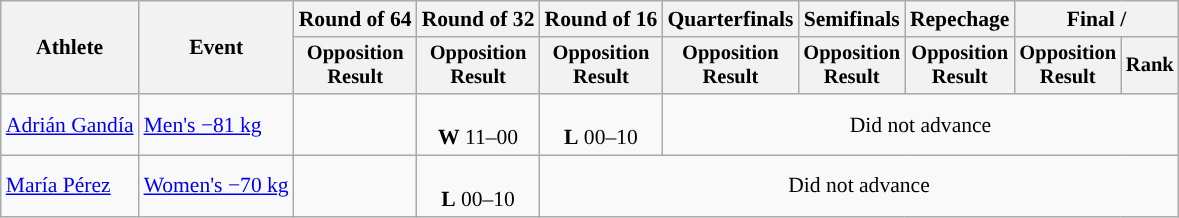<table class=wikitable style="font-size:90%;text-align:center">
<tr>
<th rowspan=2>Athlete</th>
<th rowspan=2>Event</th>
<th>Round of 64</th>
<th>Round of 32</th>
<th>Round of 16</th>
<th>Quarterfinals</th>
<th>Semifinals</th>
<th>Repechage</th>
<th colspan=2>Final / </th>
</tr>
<tr style=font-size:95%>
<th>Opposition<br>Result</th>
<th>Opposition<br>Result</th>
<th>Opposition<br>Result</th>
<th>Opposition<br>Result</th>
<th>Opposition<br>Result</th>
<th>Opposition<br>Result</th>
<th>Opposition<br>Result</th>
<th>Rank</th>
</tr>
<tr>
<td align=left><a href='#'>Adrián Gandía</a></td>
<td align=left><a href='#'>Men's −81 kg</a></td>
<td></td>
<td><br><strong>W</strong> 11–00</td>
<td><br><strong>L</strong> 00–10</td>
<td colspan=6>Did not advance</td>
</tr>
<tr>
<td align=left><a href='#'>María Pérez</a></td>
<td align=left><a href='#'>Women's −70 kg</a></td>
<td></td>
<td><br><strong>L</strong> 00–10</td>
<td colspan=8>Did not advance</td>
</tr>
</table>
